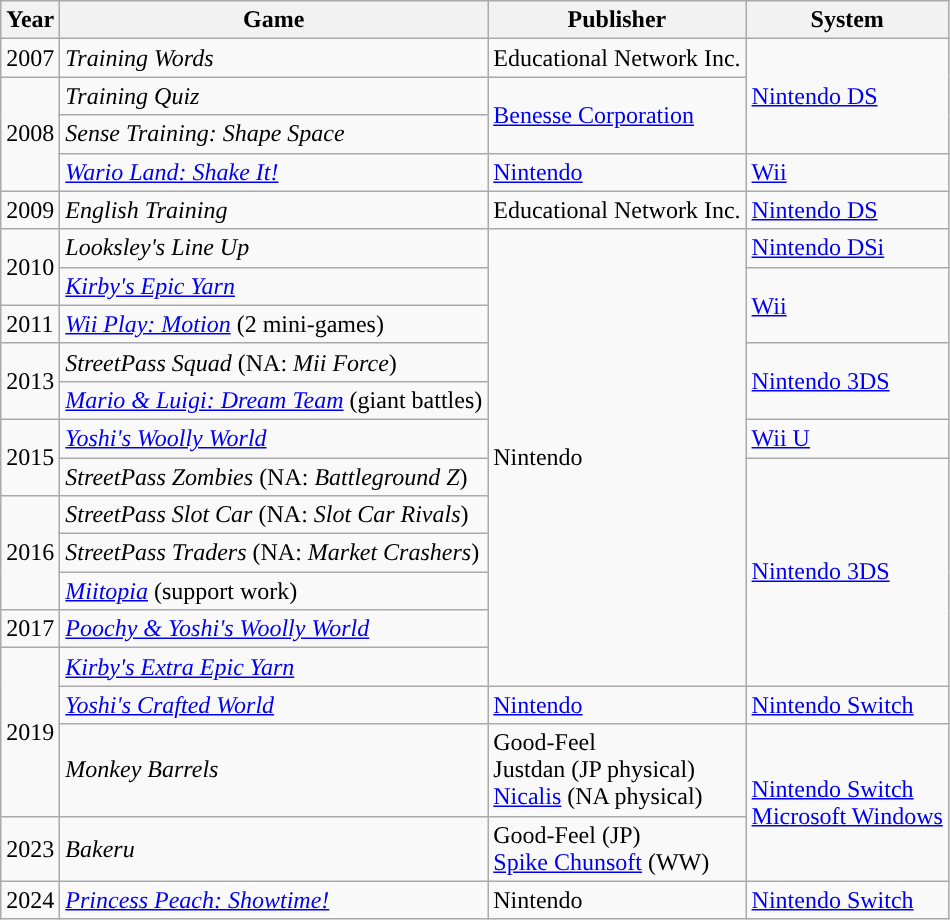<table class="wikitable sortable">
<tr>
<th>Year</th>
<th>Game</th>
<th>Publisher</th>
<th>System</th>
</tr>
<tr>
<td>2007</td>
<td><em>Training Words</em></td>
<td>Educational Network Inc.</td>
<td rowspan="3"><a href='#'>Nintendo DS</a></td>
</tr>
<tr>
<td rowspan="3">2008</td>
<td><em>Training Quiz</em></td>
<td rowspan="2"><a href='#'>Benesse Corporation</a></td>
</tr>
<tr>
<td><em>Sense Training: Shape Space</em></td>
</tr>
<tr>
<td><em><a href='#'>Wario Land: Shake It!</a></em></td>
<td><a href='#'>Nintendo</a></td>
<td><a href='#'>Wii</a></td>
</tr>
<tr>
<td>2009</td>
<td><em>English Training</em></td>
<td>Educational Network Inc.</td>
<td><a href='#'>Nintendo DS</a></td>
</tr>
<tr>
<td rowspan="2">2010</td>
<td><em>Looksley's Line Up</em></td>
<td rowspan="12">Nintendo</td>
<td><a href='#'>Nintendo DSi</a></td>
</tr>
<tr>
<td><em><a href='#'>Kirby's Epic Yarn</a></em></td>
<td rowspan="2”"><a href='#'>Wii</a></td>
</tr>
<tr>
<td>2011</td>
<td><em><a href='#'>Wii Play: Motion</a></em> (2 mini-games)</td>
</tr>
<tr>
<td rowspan="2">2013</td>
<td><em>StreetPass Squad</em> (NA: <em>Mii Force</em>)</td>
<td rowspan="2"><a href='#'>Nintendo 3DS</a></td>
</tr>
<tr>
<td><em><a href='#'>Mario & Luigi: Dream Team</a></em> (giant battles)</td>
</tr>
<tr>
<td rowspan="2">2015</td>
<td><em><a href='#'>Yoshi's Woolly World</a></em></td>
<td><a href='#'>Wii U</a></td>
</tr>
<tr>
<td><em>StreetPass Zombies</em> (NA: <em>Battleground Z</em>)</td>
<td rowspan="6"><a href='#'>Nintendo 3DS</a></td>
</tr>
<tr>
<td rowspan="3">2016</td>
<td><em>StreetPass Slot Car</em> (NA: <em>Slot Car Rivals</em>)</td>
</tr>
<tr>
<td><em>StreetPass Traders</em> (NA: <em>Market Crashers</em>)</td>
</tr>
<tr>
<td><em><a href='#'>Miitopia</a></em> (support work)</td>
</tr>
<tr>
<td>2017</td>
<td><em><a href='#'>Poochy & Yoshi's Woolly World</a></em></td>
</tr>
<tr>
<td rowspan="3">2019</td>
<td><em><a href='#'>Kirby's Extra Epic Yarn</a></em></td>
</tr>
<tr>
<td><em><a href='#'>Yoshi's Crafted World</a></em></td>
<td><a href='#'>Nintendo</a></td>
<td><a href='#'>Nintendo Switch</a></td>
</tr>
<tr>
<td><em>Monkey Barrels</em></td>
<td>Good-Feel<br>Justdan (JP physical)<br><a href='#'>Nicalis</a> (NA physical)</td>
<td rowspan="2"><a href='#'>Nintendo Switch</a><br><a href='#'>Microsoft Windows</a></td>
</tr>
<tr>
<td>2023</td>
<td><em>Bakeru</em></td>
<td>Good-Feel (JP)<br><a href='#'>Spike Chunsoft</a> (WW)</td>
</tr>
<tr>
<td>2024</td>
<td><em><a href='#'>Princess Peach: Showtime!</a></em></td>
<td>Nintendo</td>
<td><a href='#'>Nintendo Switch</a></td>
</tr>
</table>
